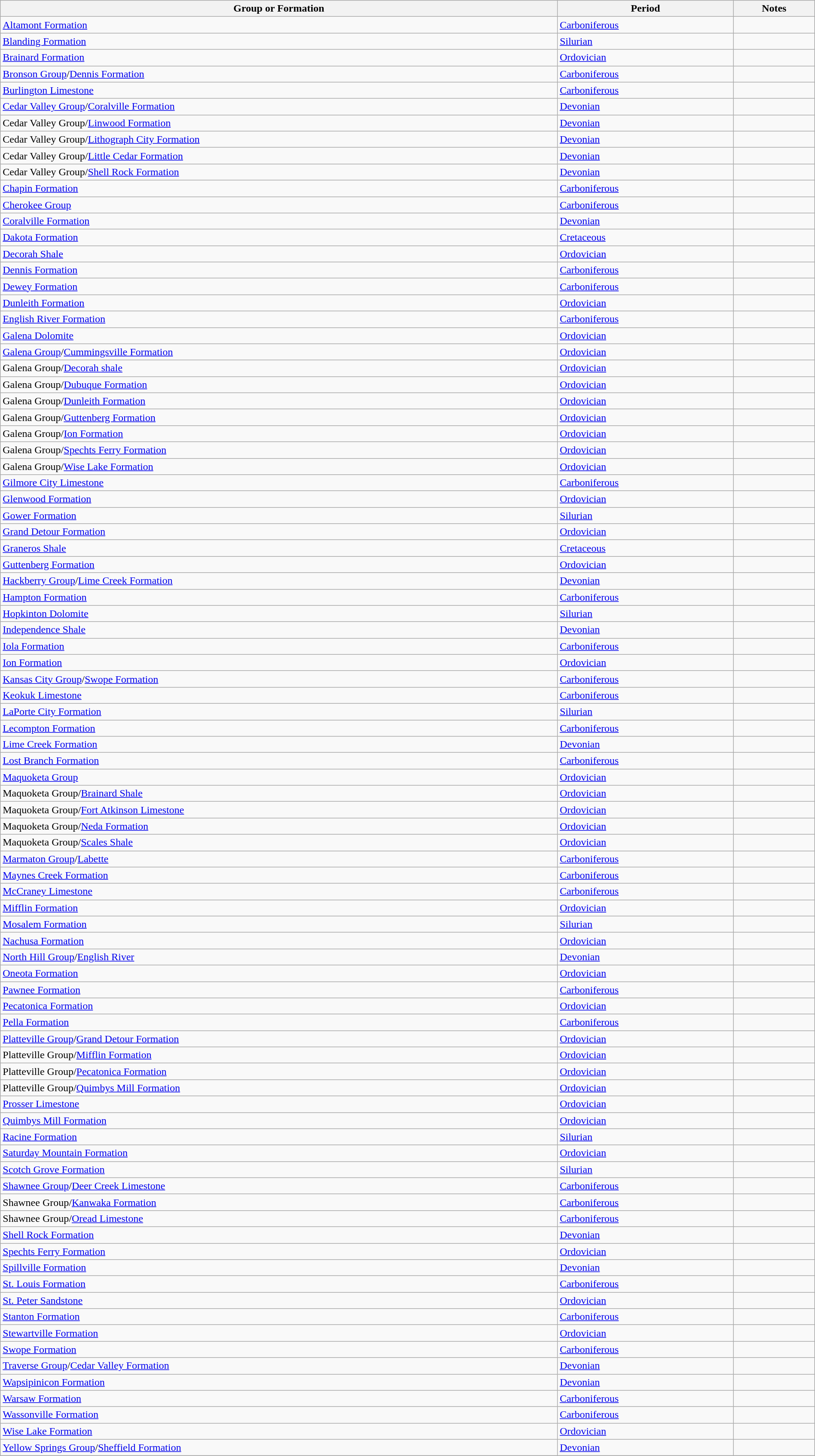<table class="wikitable sortable" style="width: 100%;">
<tr>
<th>Group or Formation</th>
<th>Period</th>
<th class="unsortable">Notes</th>
</tr>
<tr>
<td><a href='#'>Altamont Formation</a></td>
<td><a href='#'>Carboniferous</a></td>
<td></td>
</tr>
<tr>
<td><a href='#'>Blanding Formation</a></td>
<td><a href='#'>Silurian</a></td>
<td></td>
</tr>
<tr>
<td><a href='#'>Brainard Formation</a></td>
<td><a href='#'>Ordovician</a></td>
<td></td>
</tr>
<tr>
<td><a href='#'>Bronson Group</a>/<a href='#'>Dennis Formation</a></td>
<td><a href='#'>Carboniferous</a></td>
<td></td>
</tr>
<tr>
<td><a href='#'>Burlington Limestone</a></td>
<td><a href='#'>Carboniferous</a></td>
<td></td>
</tr>
<tr>
<td><a href='#'>Cedar Valley Group</a>/<a href='#'>Coralville Formation</a></td>
<td><a href='#'>Devonian</a></td>
<td></td>
</tr>
<tr>
<td>Cedar Valley Group/<a href='#'>Linwood Formation</a></td>
<td><a href='#'>Devonian</a></td>
<td></td>
</tr>
<tr>
<td>Cedar Valley Group/<a href='#'>Lithograph City Formation</a></td>
<td><a href='#'>Devonian</a></td>
<td></td>
</tr>
<tr>
<td>Cedar Valley Group/<a href='#'>Little Cedar Formation</a></td>
<td><a href='#'>Devonian</a></td>
<td></td>
</tr>
<tr>
<td>Cedar Valley Group/<a href='#'>Shell Rock Formation</a></td>
<td><a href='#'>Devonian</a></td>
<td></td>
</tr>
<tr>
<td><a href='#'>Chapin Formation</a></td>
<td><a href='#'>Carboniferous</a></td>
<td></td>
</tr>
<tr>
<td><a href='#'>Cherokee Group</a></td>
<td><a href='#'>Carboniferous</a></td>
<td></td>
</tr>
<tr>
<td><a href='#'>Coralville Formation</a></td>
<td><a href='#'>Devonian</a></td>
<td></td>
</tr>
<tr>
<td><a href='#'>Dakota Formation</a></td>
<td><a href='#'>Cretaceous</a></td>
<td></td>
</tr>
<tr>
<td><a href='#'>Decorah Shale</a></td>
<td><a href='#'>Ordovician</a></td>
<td></td>
</tr>
<tr>
<td><a href='#'>Dennis Formation</a></td>
<td><a href='#'>Carboniferous</a></td>
<td></td>
</tr>
<tr>
<td><a href='#'>Dewey Formation</a></td>
<td><a href='#'>Carboniferous</a></td>
<td></td>
</tr>
<tr>
<td><a href='#'>Dunleith Formation</a></td>
<td><a href='#'>Ordovician</a></td>
<td></td>
</tr>
<tr>
<td><a href='#'>English River Formation</a></td>
<td><a href='#'>Carboniferous</a></td>
<td></td>
</tr>
<tr>
<td><a href='#'>Galena Dolomite</a></td>
<td><a href='#'>Ordovician</a></td>
<td></td>
</tr>
<tr>
<td><a href='#'>Galena Group</a>/<a href='#'>Cummingsville Formation</a></td>
<td><a href='#'>Ordovician</a></td>
<td></td>
</tr>
<tr>
<td>Galena Group/<a href='#'>Decorah shale</a></td>
<td><a href='#'>Ordovician</a></td>
<td></td>
</tr>
<tr>
<td>Galena Group/<a href='#'>Dubuque Formation</a></td>
<td><a href='#'>Ordovician</a></td>
<td></td>
</tr>
<tr>
<td>Galena Group/<a href='#'>Dunleith Formation</a></td>
<td><a href='#'>Ordovician</a></td>
<td></td>
</tr>
<tr>
<td>Galena Group/<a href='#'>Guttenberg Formation</a></td>
<td><a href='#'>Ordovician</a></td>
<td></td>
</tr>
<tr>
<td>Galena Group/<a href='#'>Ion Formation</a></td>
<td><a href='#'>Ordovician</a></td>
<td></td>
</tr>
<tr>
<td>Galena Group/<a href='#'>Spechts Ferry Formation</a></td>
<td><a href='#'>Ordovician</a></td>
<td></td>
</tr>
<tr>
<td>Galena Group/<a href='#'>Wise Lake Formation</a></td>
<td><a href='#'>Ordovician</a></td>
<td></td>
</tr>
<tr>
<td><a href='#'>Gilmore City Limestone</a></td>
<td><a href='#'>Carboniferous</a></td>
<td></td>
</tr>
<tr>
<td><a href='#'>Glenwood Formation</a></td>
<td><a href='#'>Ordovician</a></td>
<td></td>
</tr>
<tr>
<td><a href='#'>Gower Formation</a></td>
<td><a href='#'>Silurian</a></td>
<td></td>
</tr>
<tr>
<td><a href='#'>Grand Detour Formation</a></td>
<td><a href='#'>Ordovician</a></td>
<td></td>
</tr>
<tr>
<td><a href='#'>Graneros Shale</a></td>
<td><a href='#'>Cretaceous</a></td>
<td></td>
</tr>
<tr>
<td><a href='#'>Guttenberg Formation</a></td>
<td><a href='#'>Ordovician</a></td>
<td></td>
</tr>
<tr>
<td><a href='#'>Hackberry Group</a>/<a href='#'>Lime Creek Formation</a></td>
<td><a href='#'>Devonian</a></td>
<td></td>
</tr>
<tr>
<td><a href='#'>Hampton Formation</a></td>
<td><a href='#'>Carboniferous</a></td>
<td></td>
</tr>
<tr>
<td><a href='#'>Hopkinton Dolomite</a></td>
<td><a href='#'>Silurian</a></td>
<td></td>
</tr>
<tr>
<td><a href='#'>Independence Shale</a></td>
<td><a href='#'>Devonian</a></td>
<td></td>
</tr>
<tr>
<td><a href='#'>Iola Formation</a></td>
<td><a href='#'>Carboniferous</a></td>
<td></td>
</tr>
<tr>
<td><a href='#'>Ion Formation</a></td>
<td><a href='#'>Ordovician</a></td>
<td></td>
</tr>
<tr>
<td><a href='#'>Kansas City Group</a>/<a href='#'>Swope Formation</a></td>
<td><a href='#'>Carboniferous</a></td>
<td></td>
</tr>
<tr>
<td><a href='#'>Keokuk Limestone</a></td>
<td><a href='#'>Carboniferous</a></td>
<td></td>
</tr>
<tr>
<td><a href='#'>LaPorte City Formation</a></td>
<td><a href='#'>Silurian</a></td>
<td></td>
</tr>
<tr>
<td><a href='#'>Lecompton Formation</a></td>
<td><a href='#'>Carboniferous</a></td>
<td></td>
</tr>
<tr>
<td><a href='#'>Lime Creek Formation</a></td>
<td><a href='#'>Devonian</a></td>
<td></td>
</tr>
<tr>
<td><a href='#'>Lost Branch Formation</a></td>
<td><a href='#'>Carboniferous</a></td>
<td></td>
</tr>
<tr>
<td><a href='#'>Maquoketa Group</a></td>
<td><a href='#'>Ordovician</a></td>
<td></td>
</tr>
<tr>
<td>Maquoketa Group/<a href='#'>Brainard Shale</a></td>
<td><a href='#'>Ordovician</a></td>
<td></td>
</tr>
<tr>
<td>Maquoketa Group/<a href='#'>Fort Atkinson Limestone</a></td>
<td><a href='#'>Ordovician</a></td>
<td></td>
</tr>
<tr>
<td>Maquoketa Group/<a href='#'>Neda Formation</a></td>
<td><a href='#'>Ordovician</a></td>
<td></td>
</tr>
<tr>
<td>Maquoketa Group/<a href='#'>Scales Shale</a></td>
<td><a href='#'>Ordovician</a></td>
<td></td>
</tr>
<tr>
<td><a href='#'>Marmaton Group</a>/<a href='#'>Labette</a></td>
<td><a href='#'>Carboniferous</a></td>
<td></td>
</tr>
<tr>
<td><a href='#'>Maynes Creek Formation</a></td>
<td><a href='#'>Carboniferous</a></td>
<td></td>
</tr>
<tr>
<td><a href='#'>McCraney Limestone</a></td>
<td><a href='#'>Carboniferous</a></td>
<td></td>
</tr>
<tr>
<td><a href='#'>Mifflin Formation</a></td>
<td><a href='#'>Ordovician</a></td>
<td></td>
</tr>
<tr>
<td><a href='#'>Mosalem Formation</a></td>
<td><a href='#'>Silurian</a></td>
<td></td>
</tr>
<tr>
<td><a href='#'>Nachusa Formation</a></td>
<td><a href='#'>Ordovician</a></td>
<td></td>
</tr>
<tr>
<td><a href='#'>North Hill Group</a>/<a href='#'>English River</a></td>
<td><a href='#'>Devonian</a></td>
<td></td>
</tr>
<tr>
<td><a href='#'>Oneota Formation</a></td>
<td><a href='#'>Ordovician</a></td>
<td></td>
</tr>
<tr>
<td><a href='#'>Pawnee Formation</a></td>
<td><a href='#'>Carboniferous</a></td>
<td></td>
</tr>
<tr>
<td><a href='#'>Pecatonica Formation</a></td>
<td><a href='#'>Ordovician</a></td>
<td></td>
</tr>
<tr>
<td><a href='#'>Pella Formation</a></td>
<td><a href='#'>Carboniferous</a></td>
<td></td>
</tr>
<tr>
<td><a href='#'>Platteville Group</a>/<a href='#'>Grand Detour Formation</a></td>
<td><a href='#'>Ordovician</a></td>
<td></td>
</tr>
<tr>
<td>Platteville Group/<a href='#'>Mifflin Formation</a></td>
<td><a href='#'>Ordovician</a></td>
<td></td>
</tr>
<tr>
<td>Platteville Group/<a href='#'>Pecatonica Formation</a></td>
<td><a href='#'>Ordovician</a></td>
<td></td>
</tr>
<tr>
<td>Platteville Group/<a href='#'>Quimbys Mill Formation</a></td>
<td><a href='#'>Ordovician</a></td>
<td></td>
</tr>
<tr>
<td><a href='#'>Prosser Limestone</a></td>
<td><a href='#'>Ordovician</a></td>
<td></td>
</tr>
<tr>
<td><a href='#'>Quimbys Mill Formation</a></td>
<td><a href='#'>Ordovician</a></td>
<td></td>
</tr>
<tr>
<td><a href='#'>Racine Formation</a></td>
<td><a href='#'>Silurian</a></td>
<td></td>
</tr>
<tr>
<td><a href='#'>Saturday Mountain Formation</a></td>
<td><a href='#'>Ordovician</a></td>
<td></td>
</tr>
<tr>
<td><a href='#'>Scotch Grove Formation</a></td>
<td><a href='#'>Silurian</a></td>
<td></td>
</tr>
<tr>
<td><a href='#'>Shawnee Group</a>/<a href='#'>Deer Creek Limestone</a></td>
<td><a href='#'>Carboniferous</a></td>
<td></td>
</tr>
<tr>
<td>Shawnee Group/<a href='#'>Kanwaka Formation</a></td>
<td><a href='#'>Carboniferous</a></td>
<td></td>
</tr>
<tr>
<td>Shawnee Group/<a href='#'>Oread Limestone</a></td>
<td><a href='#'>Carboniferous</a></td>
<td></td>
</tr>
<tr>
<td><a href='#'>Shell Rock Formation</a></td>
<td><a href='#'>Devonian</a></td>
<td></td>
</tr>
<tr>
<td><a href='#'>Spechts Ferry Formation</a></td>
<td><a href='#'>Ordovician</a></td>
<td></td>
</tr>
<tr>
<td><a href='#'>Spillville Formation</a></td>
<td><a href='#'>Devonian</a></td>
<td></td>
</tr>
<tr>
<td><a href='#'>St. Louis Formation</a></td>
<td><a href='#'>Carboniferous</a></td>
<td></td>
</tr>
<tr>
<td><a href='#'>St. Peter Sandstone</a></td>
<td><a href='#'>Ordovician</a></td>
<td></td>
</tr>
<tr>
<td><a href='#'>Stanton Formation</a></td>
<td><a href='#'>Carboniferous</a></td>
<td></td>
</tr>
<tr>
<td><a href='#'>Stewartville Formation</a></td>
<td><a href='#'>Ordovician</a></td>
<td></td>
</tr>
<tr>
<td><a href='#'>Swope Formation</a></td>
<td><a href='#'>Carboniferous</a></td>
<td></td>
</tr>
<tr>
<td><a href='#'>Traverse Group</a>/<a href='#'>Cedar Valley Formation</a></td>
<td><a href='#'>Devonian</a></td>
<td></td>
</tr>
<tr>
<td><a href='#'>Wapsipinicon Formation</a></td>
<td><a href='#'>Devonian</a></td>
<td></td>
</tr>
<tr>
<td><a href='#'>Warsaw Formation</a></td>
<td><a href='#'>Carboniferous</a></td>
<td></td>
</tr>
<tr>
<td><a href='#'>Wassonville Formation</a></td>
<td><a href='#'>Carboniferous</a></td>
<td></td>
</tr>
<tr>
<td><a href='#'>Wise Lake Formation</a></td>
<td><a href='#'>Ordovician</a></td>
<td></td>
</tr>
<tr>
<td><a href='#'>Yellow Springs Group</a>/<a href='#'>Sheffield Formation</a></td>
<td><a href='#'>Devonian</a></td>
<td></td>
</tr>
<tr>
</tr>
</table>
